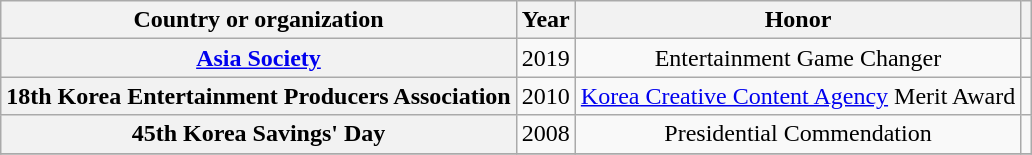<table class="wikitable sortable plainrowheaders" style="text-align:center">
<tr>
<th scope="col">Country or organization</th>
<th scope="col">Year</th>
<th scope="col">Honor</th>
<th class="unsortable" scope="col"></th>
</tr>
<tr>
<th scope="row"><a href='#'>Asia Society</a></th>
<td>2019</td>
<td>Entertainment Game Changer</td>
<td></td>
</tr>
<tr>
<th scope="row">18th Korea Entertainment Producers Association</th>
<td>2010</td>
<td><a href='#'>Korea Creative Content Agency</a> Merit Award</td>
<td></td>
</tr>
<tr>
<th scope="row">45th Korea Savings' Day</th>
<td>2008</td>
<td>Presidential Commendation</td>
<td></td>
</tr>
<tr>
</tr>
</table>
